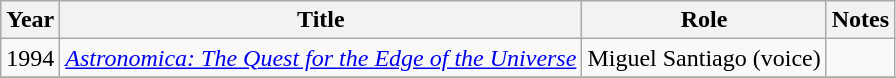<table class="wikitable sortable">
<tr>
<th>Year</th>
<th>Title</th>
<th>Role</th>
<th>Notes</th>
</tr>
<tr>
<td>1994</td>
<td><em><a href='#'>Astronomica: The Quest for the Edge of the Universe</a></em></td>
<td>Miguel Santiago (voice)</td>
<td></td>
</tr>
<tr>
</tr>
</table>
